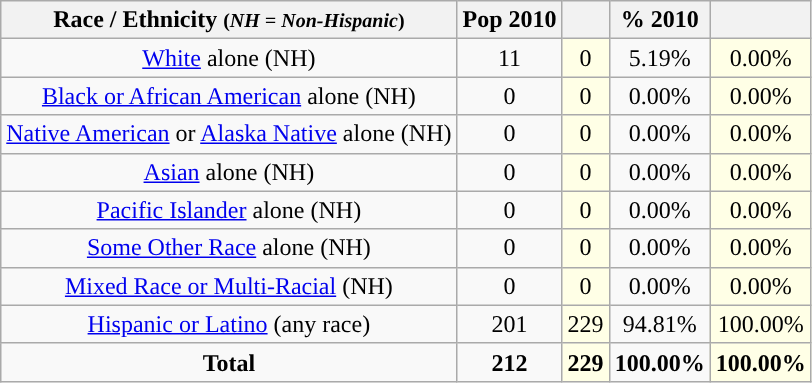<table class="wikitable" style="text-align:center;">
<tr>
<th>Race / Ethnicity <small>(<em>NH = Non-Hispanic</em>)</small></th>
<th>Pop 2010</th>
<th></th>
<th>% 2010</th>
<th></th>
</tr>
<tr>
<td><a href='#'>White</a> alone (NH)</td>
<td>11</td>
<td style='background: #ffffe6;'>0</td>
<td>5.19%</td>
<td style='background: #ffffe6;'>0.00%</td>
</tr>
<tr>
<td><a href='#'>Black or African American</a> alone (NH)</td>
<td>0</td>
<td style='background: #ffffe6;'>0</td>
<td>0.00%</td>
<td style='background: #ffffe6;'>0.00%</td>
</tr>
<tr>
<td><a href='#'>Native American</a> or <a href='#'>Alaska Native</a> alone (NH)</td>
<td>0</td>
<td style='background: #ffffe6;'>0</td>
<td>0.00%</td>
<td style='background: #ffffe6;'>0.00%</td>
</tr>
<tr>
<td><a href='#'>Asian</a> alone (NH)</td>
<td>0</td>
<td style='background: #ffffe6;'>0</td>
<td>0.00%</td>
<td style='background: #ffffe6;'>0.00%</td>
</tr>
<tr>
<td><a href='#'>Pacific Islander</a> alone (NH)</td>
<td>0</td>
<td style='background: #ffffe6;'>0</td>
<td>0.00%</td>
<td style='background: #ffffe6;'>0.00%</td>
</tr>
<tr>
<td><a href='#'>Some Other Race</a> alone (NH)</td>
<td>0</td>
<td style='background: #ffffe6;'>0</td>
<td>0.00%</td>
<td style='background: #ffffe6;'>0.00%</td>
</tr>
<tr>
<td><a href='#'>Mixed Race or Multi-Racial</a> (NH)</td>
<td>0</td>
<td style='background: #ffffe6;'>0</td>
<td>0.00%</td>
<td style='background: #ffffe6;'>0.00%</td>
</tr>
<tr>
<td><a href='#'>Hispanic or Latino</a> (any race)</td>
<td>201</td>
<td style='background: #ffffe6;'>229</td>
<td>94.81%</td>
<td style='background: #ffffe6;'>100.00%</td>
</tr>
<tr>
<td><strong>Total</strong></td>
<td><strong>212</strong></td>
<td style='background: #ffffe6;'><strong>229</strong></td>
<td><strong>100.00%</strong></td>
<td style='background: #ffffe6;'><strong>100.00%</strong></td>
</tr>
</table>
